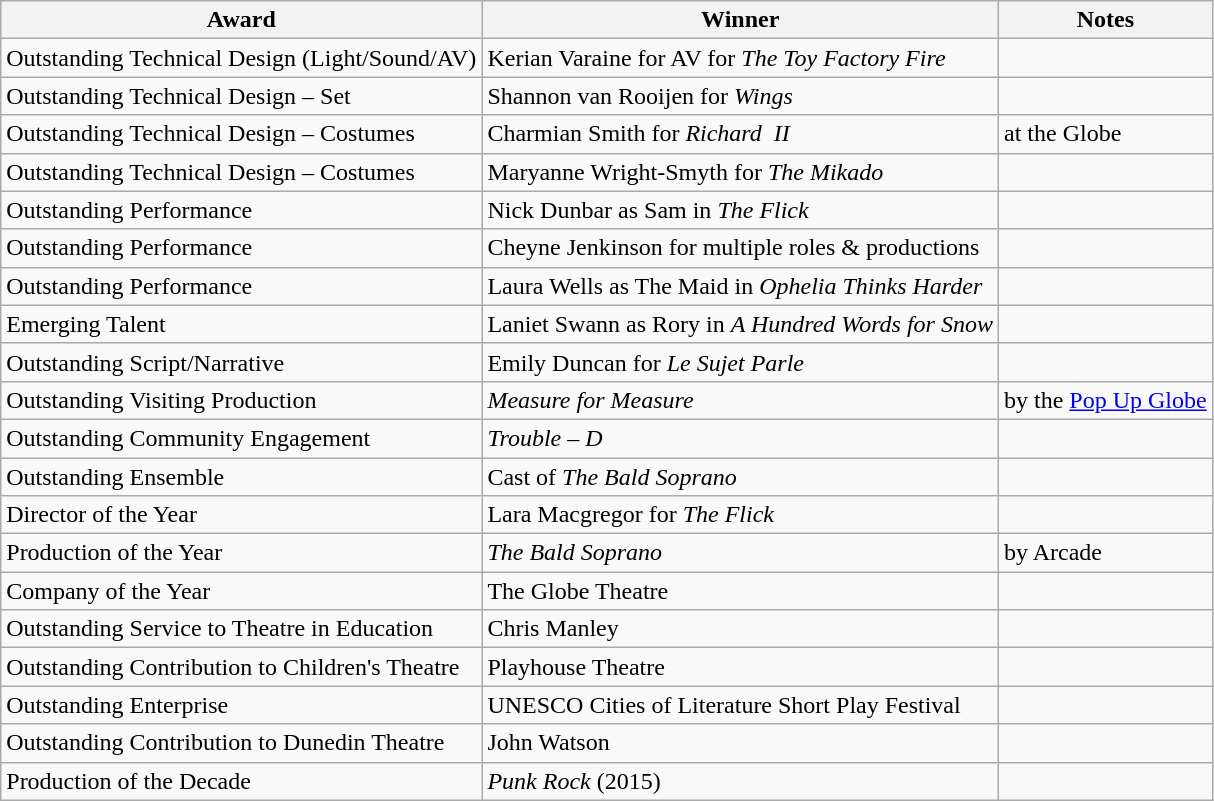<table class="wikitable">
<tr>
<th>Award</th>
<th>Winner</th>
<th>Notes</th>
</tr>
<tr>
<td>Outstanding Technical Design (Light/Sound/AV)</td>
<td>Kerian Varaine for AV for <em>The Toy Factory Fire</em> </td>
<td></td>
</tr>
<tr>
<td>Outstanding Technical Design – Set</td>
<td>Shannon van Rooijen for <em>Wings</em></td>
<td></td>
</tr>
<tr>
<td>Outstanding Technical Design – Costumes</td>
<td>Charmian Smith for <em>Richard  II</em></td>
<td>at the Globe</td>
</tr>
<tr>
<td>Outstanding Technical Design – Costumes</td>
<td>Maryanne Wright-Smyth for <em>The Mikado</em></td>
<td></td>
</tr>
<tr>
<td>Outstanding Performance</td>
<td>Nick Dunbar as Sam in <em>The Flick</em></td>
<td></td>
</tr>
<tr>
<td>Outstanding Performance</td>
<td>Cheyne Jenkinson for multiple roles & productions</td>
<td></td>
</tr>
<tr>
<td>Outstanding Performance</td>
<td>Laura Wells as The Maid in <em>Ophelia Thinks Harder</em></td>
<td></td>
</tr>
<tr>
<td>Emerging Talent</td>
<td>Laniet Swann as Rory in <em>A Hundred Words for Snow</em></td>
<td></td>
</tr>
<tr>
<td>Outstanding Script/Narrative</td>
<td>Emily Duncan for <em>Le Sujet Parle</em></td>
<td></td>
</tr>
<tr>
<td>Outstanding Visiting Production </td>
<td><em>Measure for Measure</em></td>
<td>by the <a href='#'>Pop Up Globe</a></td>
</tr>
<tr>
<td>Outstanding Community Engagement </td>
<td><em>Trouble – D</em></td>
<td></td>
</tr>
<tr>
<td>Outstanding Ensemble</td>
<td>Cast of <em>The Bald Soprano</em></td>
<td></td>
</tr>
<tr>
<td>Director of the Year </td>
<td>Lara Macgregor for <em>The Flick</em></td>
<td></td>
</tr>
<tr>
<td>Production of the Year</td>
<td><em>The Bald Soprano</em></td>
<td>by Arcade</td>
</tr>
<tr>
<td>Company of the Year</td>
<td>The Globe Theatre</td>
<td></td>
</tr>
<tr>
<td>Outstanding Service to Theatre in Education</td>
<td>Chris Manley</td>
<td></td>
</tr>
<tr>
<td>Outstanding Contribution to Children's Theatre</td>
<td>Playhouse Theatre</td>
<td></td>
</tr>
<tr>
<td>Outstanding Enterprise</td>
<td>UNESCO Cities of Literature Short Play Festival</td>
<td></td>
</tr>
<tr>
<td>Outstanding Contribution to Dunedin Theatre</td>
<td>John Watson</td>
<td></td>
</tr>
<tr>
<td>Production of the Decade</td>
<td><em>Punk Rock</em> (2015)</td>
<td></td>
</tr>
</table>
